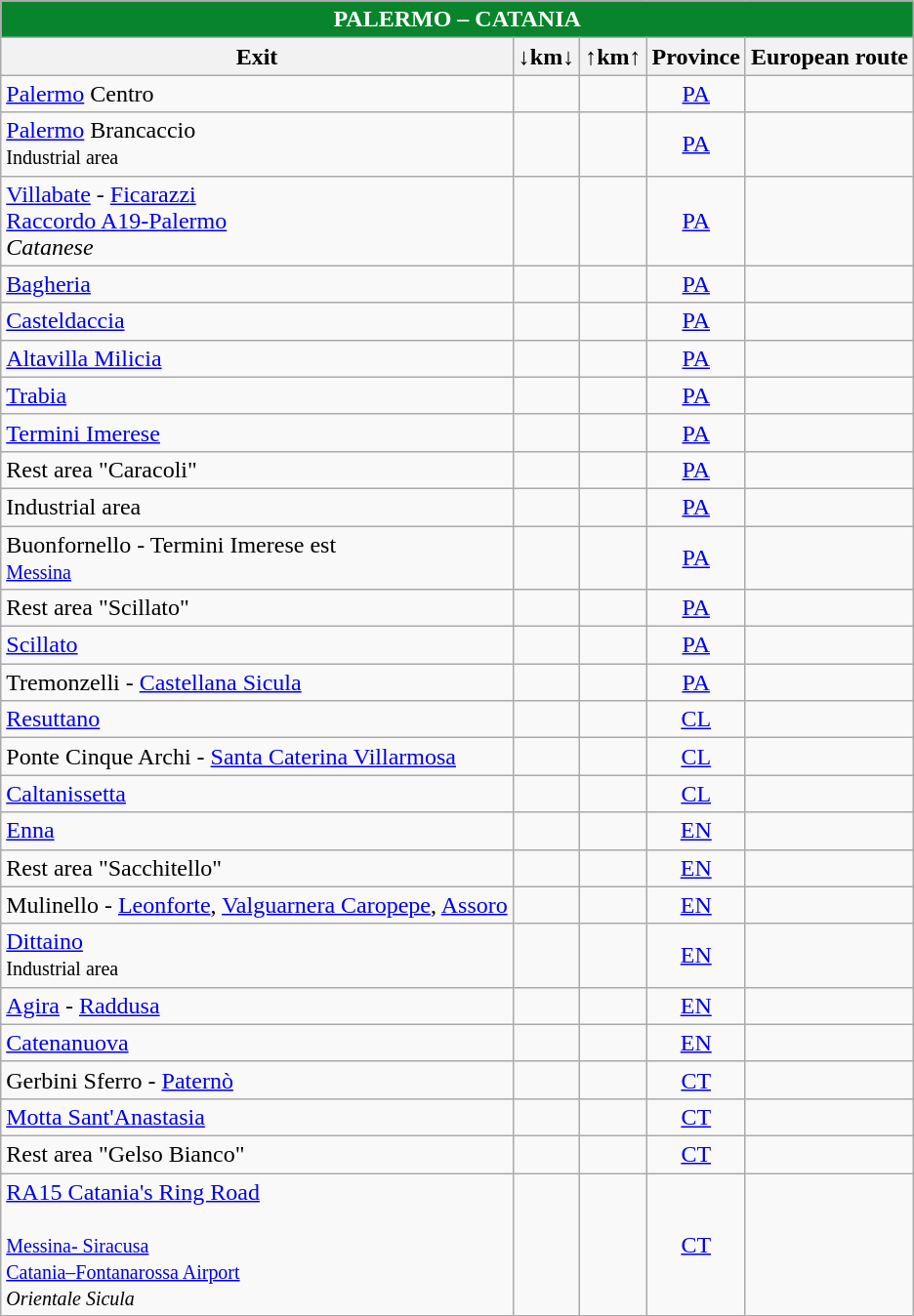<table class="wikitable">
<tr align="center" style="color: white;" bgcolor="#08842c">
<td colspan="6"><strong> PALERMO – CATANIA</strong></td>
</tr>
<tr>
<th><strong>Exit</strong></th>
<th align="center"><strong>↓km↓</strong></th>
<th align="center"><strong>↑km↑</strong></th>
<th align="center"><strong>Province</strong></th>
<th align="center"><strong>European route</strong></th>
</tr>
<tr>
<td>  <a href='#'>Palermo</a> Centro</td>
<td align="right"></td>
<td align="right"></td>
<td align="center"><a href='#'>PA</a></td>
<td align="center"></td>
</tr>
<tr>
<td> <a href='#'>Palermo</a> Brancaccio<br><small> Industrial area</small></td>
<td align="right"></td>
<td align="right"></td>
<td align="center"><a href='#'>PA</a></td>
<td align="center"></td>
</tr>
<tr>
<td> <a href='#'>Villabate</a> - <a href='#'>Ficarazzi</a><br> <a href='#'>Raccordo A19-Palermo</a><br> <em>Catanese</em></td>
<td align="right"></td>
<td align="right"></td>
<td align="center"><a href='#'>PA</a></td>
<td align="center"></td>
</tr>
<tr>
<td> <a href='#'>Bagheria</a></td>
<td align="right"></td>
<td align="right"></td>
<td align="center"><a href='#'>PA</a></td>
<td align="center"></td>
</tr>
<tr>
<td> <a href='#'>Casteldaccia</a></td>
<td align="right"></td>
<td align="right"></td>
<td align="center"><a href='#'>PA</a></td>
<td align="center"></td>
</tr>
<tr>
<td> <a href='#'>Altavilla Milicia</a></td>
<td align="right"></td>
<td align="right"></td>
<td align="center"><a href='#'>PA</a></td>
<td align="center"></td>
</tr>
<tr>
<td> <a href='#'>Trabia</a></td>
<td align="right"></td>
<td align="right"></td>
<td align="center"><a href='#'>PA</a></td>
<td align="center"></td>
</tr>
<tr>
<td> <a href='#'>Termini Imerese</a></td>
<td align="right"></td>
<td align="right"></td>
<td align="center"><a href='#'>PA</a></td>
<td align="center"></td>
</tr>
<tr>
<td> Rest area "Caracoli"</td>
<td align="right"></td>
<td align="right"></td>
<td align="center"><a href='#'>PA</a></td>
<td align="center"></td>
</tr>
<tr>
<td>  Industrial area</td>
<td align="right"></td>
<td align="right"></td>
<td align="center"><a href='#'>PA</a></td>
<td align="center"></td>
</tr>
<tr>
<td> Buonfornello - Termini Imerese est <br>  <small><a href='#'>Messina</a></small></td>
<td align="right"></td>
<td align="right"></td>
<td align="center"><a href='#'>PA</a></td>
<td align="center"></td>
</tr>
<tr>
<td> Rest area "Scillato"</td>
<td align="right"></td>
<td align="right"></td>
<td align="center"><a href='#'>PA</a></td>
<td align="center"></td>
</tr>
<tr>
<td> <a href='#'>Scillato</a></td>
<td align="right"></td>
<td align="right"></td>
<td align="center"><a href='#'>PA</a></td>
<td align="center"></td>
</tr>
<tr>
<td> Tremonzelli - <a href='#'>Castellana Sicula</a></td>
<td align="right"></td>
<td align="right"></td>
<td align="center"><a href='#'>PA</a></td>
<td align="center"></td>
</tr>
<tr>
<td> <a href='#'>Resuttano</a></td>
<td align="right"></td>
<td align="right"></td>
<td align="center"><a href='#'>CL</a></td>
<td align="center"></td>
</tr>
<tr>
<td> Ponte Cinque Archi - <a href='#'>Santa Caterina Villarmosa</a></td>
<td align="right"></td>
<td align="right"></td>
<td align="center"><a href='#'>CL</a></td>
<td align="center"></td>
</tr>
<tr>
<td> <a href='#'>Caltanissetta</a></td>
<td align="right"></td>
<td align="right"></td>
<td align="center"><a href='#'>CL</a></td>
<td align="center"></td>
</tr>
<tr>
<td> <a href='#'>Enna</a></td>
<td align="right"></td>
<td align="right"></td>
<td align="center"><a href='#'>EN</a></td>
<td align="center"></td>
</tr>
<tr>
<td> Rest area "Sacchitello"</td>
<td align="right"></td>
<td align="right"></td>
<td align="center"><a href='#'>EN</a></td>
<td align="center"></td>
</tr>
<tr>
<td> Mulinello - <a href='#'>Leonforte</a>, <a href='#'>Valguarnera Caropepe</a>, <a href='#'>Assoro</a></td>
<td align="right"></td>
<td align="right"></td>
<td align="center"><a href='#'>EN</a></td>
<td align="center"></td>
</tr>
<tr>
<td> <a href='#'>Dittaino</a><br><small> Industrial area</small></td>
<td align="right"></td>
<td align="right"></td>
<td align="center"><a href='#'>EN</a></td>
<td align="center"></td>
</tr>
<tr>
<td> <a href='#'>Agira</a> - <a href='#'>Raddusa</a></td>
<td align="right"></td>
<td align="right"></td>
<td align="center"><a href='#'>EN</a></td>
<td align="center"></td>
</tr>
<tr>
<td> <a href='#'>Catenanuova</a></td>
<td align="right"></td>
<td align="right"></td>
<td align="center"><a href='#'>EN</a></td>
<td align="center"></td>
</tr>
<tr>
<td> Gerbini Sferro - <a href='#'>Paternò</a></td>
<td align="right"></td>
<td align="right"></td>
<td align="center"><a href='#'>CT</a></td>
<td align="center"></td>
</tr>
<tr>
<td> <a href='#'>Motta Sant'Anastasia</a></td>
<td align="right"></td>
<td align="right"></td>
<td align="center"><a href='#'>CT</a></td>
<td align="center"></td>
</tr>
<tr>
<td> Rest area "Gelso Bianco"</td>
<td align="right"></td>
<td align="right"></td>
<td align="center"><a href='#'>CT</a></td>
<td align="center"></td>
</tr>
<tr>
<td>   <a href='#'>RA15 Catania's Ring Road</a><br><br><small>  <a href='#'>Messina- Siracusa</a><br> <a href='#'>Catania–Fontanarossa Airport</a><br> <em>Orientale Sicula</em></small></td>
<td align="right"></td>
<td align="right"></td>
<td align="center"><a href='#'>CT</a></td>
<td align="center"></td>
</tr>
<tr>
</tr>
</table>
